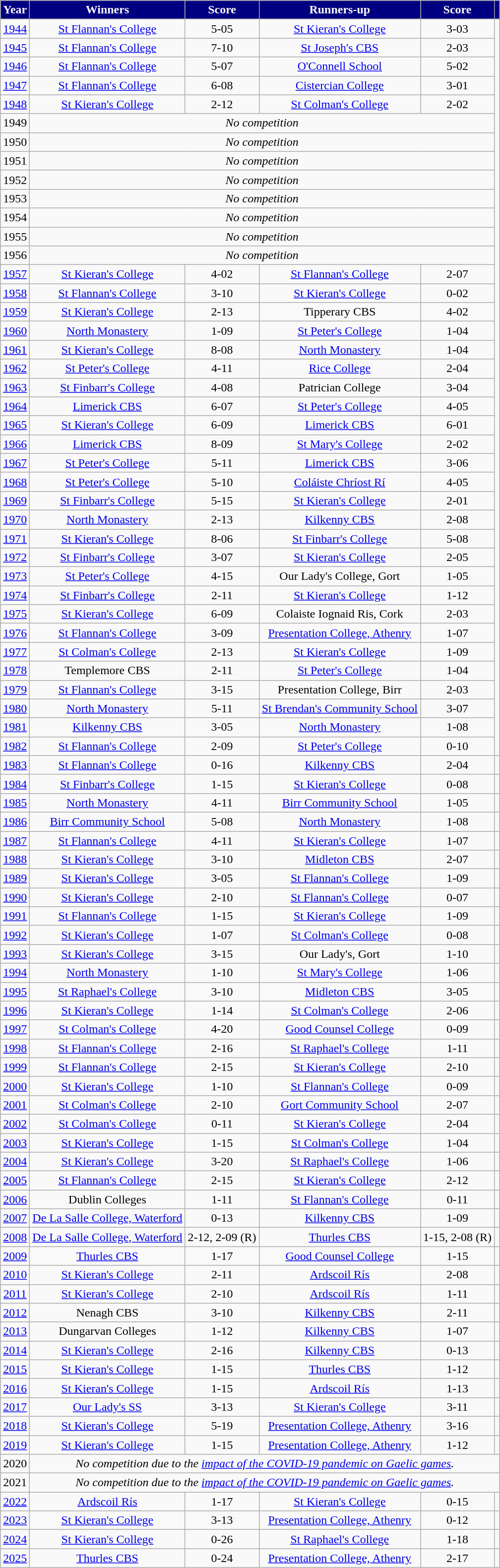<table class="wikitable sortable" style="text-align:center;">
<tr>
<th style="background:navy;color:white;">Year</th>
<th style="background:navy;color:white;">Winners</th>
<th style="background:navy;color:white;">Score</th>
<th style="background:navy;color:white;">Runners-up</th>
<th style="background:navy;color:white;">Score</th>
<th style="background:navy;color:white;"></th>
</tr>
<tr>
<td><a href='#'>1944</a></td>
<td><a href='#'>St Flannan's College</a></td>
<td>5-05</td>
<td><a href='#'>St Kieran's College</a></td>
<td>3-03</td>
</tr>
<tr>
<td><a href='#'>1945</a></td>
<td><a href='#'>St Flannan's College</a></td>
<td>7-10</td>
<td><a href='#'>St Joseph's CBS</a></td>
<td>2-03</td>
</tr>
<tr>
<td><a href='#'>1946</a></td>
<td><a href='#'>St Flannan's College</a></td>
<td>5-07</td>
<td><a href='#'>O'Connell School</a></td>
<td>5-02</td>
</tr>
<tr>
<td><a href='#'>1947</a></td>
<td><a href='#'>St Flannan's College</a></td>
<td>6-08</td>
<td><a href='#'>Cistercian College</a></td>
<td>3-01</td>
</tr>
<tr>
<td><a href='#'>1948</a></td>
<td><a href='#'>St Kieran's College</a></td>
<td>2-12</td>
<td><a href='#'>St Colman's College</a></td>
<td>2-02</td>
</tr>
<tr>
<td>1949</td>
<td colspan="4"><em>No competition</em></td>
</tr>
<tr>
<td>1950</td>
<td colspan="4"><em>No competition</em></td>
</tr>
<tr>
<td>1951</td>
<td colspan="4"><em>No competition</em></td>
</tr>
<tr>
<td>1952</td>
<td colspan="4"><em>No competition</em></td>
</tr>
<tr>
<td>1953</td>
<td colspan="4"><em>No competition</em></td>
</tr>
<tr>
<td>1954</td>
<td colspan="4"><em>No competition</em></td>
</tr>
<tr>
<td>1955</td>
<td colspan="4"><em>No competition</em></td>
</tr>
<tr>
<td>1956</td>
<td colspan="4"><em>No competition</em></td>
</tr>
<tr>
<td><a href='#'>1957</a></td>
<td><a href='#'>St Kieran's College</a></td>
<td>4-02</td>
<td><a href='#'>St Flannan's College</a></td>
<td>2-07</td>
</tr>
<tr>
<td><a href='#'>1958</a></td>
<td><a href='#'>St Flannan's College</a></td>
<td>3-10</td>
<td><a href='#'>St Kieran's College</a></td>
<td>0-02</td>
</tr>
<tr>
<td><a href='#'>1959</a></td>
<td><a href='#'>St Kieran's College</a></td>
<td>2-13</td>
<td>Tipperary CBS</td>
<td>4-02</td>
</tr>
<tr>
<td><a href='#'>1960</a></td>
<td><a href='#'>North Monastery</a></td>
<td>1-09</td>
<td><a href='#'>St Peter's College</a></td>
<td>1-04</td>
</tr>
<tr>
<td><a href='#'>1961</a></td>
<td><a href='#'>St Kieran's College</a></td>
<td>8-08</td>
<td><a href='#'>North Monastery</a></td>
<td>1-04</td>
</tr>
<tr>
<td><a href='#'>1962</a></td>
<td><a href='#'>St Peter's College</a></td>
<td>4-11</td>
<td><a href='#'>Rice College</a></td>
<td>2-04</td>
</tr>
<tr>
<td><a href='#'>1963</a></td>
<td><a href='#'>St Finbarr's College</a></td>
<td>4-08</td>
<td>Patrician College</td>
<td>3-04</td>
</tr>
<tr>
<td><a href='#'>1964</a></td>
<td><a href='#'>Limerick CBS</a></td>
<td>6-07</td>
<td><a href='#'>St Peter's College</a></td>
<td>4-05</td>
</tr>
<tr>
<td><a href='#'>1965</a></td>
<td><a href='#'>St Kieran's College</a></td>
<td>6-09</td>
<td><a href='#'>Limerick CBS</a></td>
<td>6-01</td>
</tr>
<tr>
<td><a href='#'>1966</a></td>
<td><a href='#'>Limerick CBS</a></td>
<td>8-09</td>
<td><a href='#'>St Mary's College</a></td>
<td>2-02</td>
</tr>
<tr>
<td><a href='#'>1967</a></td>
<td><a href='#'>St Peter's College</a></td>
<td>5-11</td>
<td><a href='#'>Limerick CBS</a></td>
<td>3-06</td>
</tr>
<tr>
<td><a href='#'>1968</a></td>
<td><a href='#'>St Peter's College</a></td>
<td>5-10</td>
<td><a href='#'>Coláiste Chríost Rí</a></td>
<td>4-05</td>
</tr>
<tr>
<td><a href='#'>1969</a></td>
<td><a href='#'>St Finbarr's College</a></td>
<td>5-15</td>
<td><a href='#'>St Kieran's College</a></td>
<td>2-01</td>
</tr>
<tr>
<td><a href='#'>1970</a></td>
<td><a href='#'>North Monastery</a></td>
<td>2-13</td>
<td><a href='#'>Kilkenny CBS</a></td>
<td>2-08</td>
</tr>
<tr>
<td><a href='#'>1971</a></td>
<td><a href='#'>St Kieran's College</a></td>
<td>8-06</td>
<td><a href='#'>St Finbarr's College</a></td>
<td>5-08</td>
</tr>
<tr>
<td><a href='#'>1972</a></td>
<td><a href='#'>St Finbarr's College</a></td>
<td>3-07</td>
<td><a href='#'>St Kieran's College</a></td>
<td>2-05</td>
</tr>
<tr>
<td><a href='#'>1973</a></td>
<td><a href='#'>St Peter's College</a></td>
<td>4-15</td>
<td>Our Lady's College, Gort</td>
<td>1-05</td>
</tr>
<tr>
<td><a href='#'>1974</a></td>
<td><a href='#'>St Finbarr's College</a></td>
<td>2-11</td>
<td><a href='#'>St Kieran's College</a></td>
<td>1-12</td>
</tr>
<tr>
<td><a href='#'>1975</a></td>
<td><a href='#'>St Kieran's College</a></td>
<td>6-09</td>
<td>Colaiste Iognaid Ris, Cork</td>
<td>2-03</td>
</tr>
<tr>
<td><a href='#'>1976</a></td>
<td><a href='#'>St Flannan's College</a></td>
<td>3-09</td>
<td><a href='#'>Presentation College, Athenry</a></td>
<td>1-07</td>
</tr>
<tr>
<td><a href='#'>1977</a></td>
<td><a href='#'>St Colman's College</a></td>
<td>2-13</td>
<td><a href='#'>St Kieran's College</a></td>
<td>1-09</td>
</tr>
<tr>
<td><a href='#'>1978</a></td>
<td>Templemore CBS</td>
<td>2-11</td>
<td><a href='#'>St Peter's College</a></td>
<td>1-04</td>
</tr>
<tr>
<td><a href='#'>1979</a></td>
<td><a href='#'>St Flannan's College</a></td>
<td>3-15</td>
<td>Presentation College, Birr</td>
<td>2-03</td>
</tr>
<tr>
<td><a href='#'>1980</a></td>
<td><a href='#'>North Monastery</a></td>
<td>5-11</td>
<td><a href='#'>St Brendan's Community School</a></td>
<td>3-07</td>
</tr>
<tr>
<td><a href='#'>1981</a></td>
<td><a href='#'>Kilkenny CBS</a></td>
<td>3-05</td>
<td><a href='#'>North Monastery</a></td>
<td>1-08</td>
</tr>
<tr>
<td><a href='#'>1982</a></td>
<td><a href='#'>St Flannan's College</a></td>
<td>2-09</td>
<td><a href='#'>St Peter's College</a></td>
<td>0-10</td>
</tr>
<tr>
<td><a href='#'>1983</a></td>
<td><a href='#'>St Flannan's College</a></td>
<td>0-16</td>
<td><a href='#'>Kilkenny CBS</a></td>
<td>2-04</td>
<td></td>
</tr>
<tr>
<td><a href='#'>1984</a></td>
<td><a href='#'>St Finbarr's College</a></td>
<td>1-15</td>
<td><a href='#'>St Kieran's College</a></td>
<td>0-08</td>
<td></td>
</tr>
<tr>
<td><a href='#'>1985</a></td>
<td><a href='#'>North Monastery</a></td>
<td>4-11</td>
<td><a href='#'>Birr Community School</a></td>
<td>1-05</td>
<td></td>
</tr>
<tr>
<td><a href='#'>1986</a></td>
<td><a href='#'>Birr Community School</a></td>
<td>5-08</td>
<td><a href='#'>North Monastery</a></td>
<td>1-08</td>
<td></td>
</tr>
<tr>
<td><a href='#'>1987</a></td>
<td><a href='#'>St Flannan's College</a></td>
<td>4-11</td>
<td><a href='#'>St Kieran's College</a></td>
<td>1-07</td>
<td></td>
</tr>
<tr>
<td><a href='#'>1988</a></td>
<td><a href='#'>St Kieran's College</a></td>
<td>3-10</td>
<td><a href='#'>Midleton CBS</a></td>
<td>2-07</td>
<td></td>
</tr>
<tr>
<td><a href='#'>1989</a></td>
<td><a href='#'>St Kieran's College</a></td>
<td>3-05</td>
<td><a href='#'>St Flannan's College</a></td>
<td>1-09</td>
<td></td>
</tr>
<tr>
<td><a href='#'>1990</a></td>
<td><a href='#'>St Kieran's College</a></td>
<td>2-10</td>
<td><a href='#'>St Flannan's College</a></td>
<td>0-07</td>
<td></td>
</tr>
<tr>
<td><a href='#'>1991</a></td>
<td><a href='#'>St Flannan's College</a></td>
<td>1-15</td>
<td><a href='#'>St Kieran's College</a></td>
<td>1-09</td>
<td></td>
</tr>
<tr>
<td><a href='#'>1992</a></td>
<td><a href='#'>St Kieran's College</a></td>
<td>1-07</td>
<td><a href='#'>St Colman's College</a></td>
<td>0-08</td>
<td></td>
</tr>
<tr>
<td><a href='#'>1993</a></td>
<td><a href='#'>St Kieran's College</a></td>
<td>3-15</td>
<td>Our Lady's, Gort</td>
<td>1-10</td>
<td></td>
</tr>
<tr>
<td><a href='#'>1994</a></td>
<td><a href='#'>North Monastery</a></td>
<td>1-10</td>
<td><a href='#'>St Mary's College</a></td>
<td>1-06</td>
<td></td>
</tr>
<tr>
<td><a href='#'>1995</a></td>
<td><a href='#'>St Raphael's College</a></td>
<td>3-10</td>
<td><a href='#'>Midleton CBS</a></td>
<td>3-05</td>
<td></td>
</tr>
<tr>
<td><a href='#'>1996</a></td>
<td><a href='#'>St Kieran's College</a></td>
<td>1-14</td>
<td><a href='#'>St Colman's College</a></td>
<td>2-06</td>
<td></td>
</tr>
<tr>
<td><a href='#'>1997</a></td>
<td><a href='#'>St Colman's College</a></td>
<td>4-20</td>
<td><a href='#'>Good Counsel College</a></td>
<td>0-09</td>
<td></td>
</tr>
<tr>
<td><a href='#'>1998</a></td>
<td><a href='#'>St Flannan's College</a></td>
<td>2-16</td>
<td><a href='#'>St Raphael's College</a></td>
<td>1-11</td>
<td></td>
</tr>
<tr>
<td><a href='#'>1999</a></td>
<td><a href='#'>St Flannan's College</a></td>
<td>2-15</td>
<td><a href='#'>St Kieran's College</a></td>
<td>2-10</td>
<td></td>
</tr>
<tr>
<td><a href='#'>2000</a></td>
<td><a href='#'>St Kieran's College</a></td>
<td>1-10</td>
<td><a href='#'>St Flannan's College</a></td>
<td>0-09</td>
<td></td>
</tr>
<tr>
<td><a href='#'>2001</a></td>
<td><a href='#'>St Colman's College</a></td>
<td>2-10</td>
<td><a href='#'>Gort Community School</a></td>
<td>2-07</td>
<td></td>
</tr>
<tr>
<td><a href='#'>2002</a></td>
<td><a href='#'>St Colman's College</a></td>
<td>0-11</td>
<td><a href='#'>St Kieran's College</a></td>
<td>2-04</td>
<td></td>
</tr>
<tr>
<td><a href='#'>2003</a></td>
<td><a href='#'>St Kieran's College</a></td>
<td>1-15</td>
<td><a href='#'>St Colman's College</a></td>
<td>1-04</td>
<td></td>
</tr>
<tr>
<td><a href='#'>2004</a></td>
<td><a href='#'>St Kieran's College</a></td>
<td>3-20</td>
<td><a href='#'>St Raphael's College</a></td>
<td>1-06</td>
<td></td>
</tr>
<tr>
<td><a href='#'>2005</a></td>
<td><a href='#'>St Flannan's College</a></td>
<td>2-15</td>
<td><a href='#'>St Kieran's College</a></td>
<td>2-12</td>
<td></td>
</tr>
<tr>
<td><a href='#'>2006</a></td>
<td>Dublin Colleges</td>
<td>1-11</td>
<td><a href='#'>St Flannan's College</a></td>
<td>0-11</td>
<td></td>
</tr>
<tr>
<td><a href='#'>2007</a></td>
<td><a href='#'>De La Salle College, Waterford</a></td>
<td>0-13</td>
<td><a href='#'>Kilkenny CBS</a></td>
<td>1-09</td>
<td></td>
</tr>
<tr>
<td><a href='#'>2008</a></td>
<td><a href='#'>De La Salle College, Waterford</a></td>
<td>2-12, 2-09 (R)</td>
<td><a href='#'>Thurles CBS</a></td>
<td>1-15, 2-08 (R)</td>
<td></td>
</tr>
<tr>
<td><a href='#'>2009</a></td>
<td><a href='#'>Thurles CBS</a></td>
<td>1-17</td>
<td><a href='#'>Good Counsel College</a></td>
<td>1-15</td>
<td></td>
</tr>
<tr>
<td><a href='#'>2010</a></td>
<td><a href='#'>St Kieran's College</a></td>
<td>2-11</td>
<td><a href='#'>Ardscoil Rís</a></td>
<td>2-08</td>
<td></td>
</tr>
<tr>
<td><a href='#'>2011</a></td>
<td><a href='#'>St Kieran's College</a></td>
<td>2-10</td>
<td><a href='#'>Ardscoil Rís</a></td>
<td>1-11</td>
<td></td>
</tr>
<tr>
<td><a href='#'>2012</a></td>
<td>Nenagh CBS</td>
<td>3-10</td>
<td><a href='#'>Kilkenny CBS</a></td>
<td>2-11</td>
<td></td>
</tr>
<tr>
<td><a href='#'>2013</a></td>
<td>Dungarvan Colleges</td>
<td>1-12</td>
<td><a href='#'>Kilkenny CBS</a></td>
<td>1-07</td>
<td></td>
</tr>
<tr>
<td><a href='#'>2014</a></td>
<td><a href='#'>St Kieran's College</a></td>
<td>2-16</td>
<td><a href='#'>Kilkenny CBS</a></td>
<td>0-13</td>
<td></td>
</tr>
<tr>
<td><a href='#'>2015</a></td>
<td><a href='#'>St Kieran's College</a></td>
<td>1-15</td>
<td><a href='#'>Thurles CBS</a></td>
<td>1-12</td>
<td></td>
</tr>
<tr>
<td><a href='#'>2016</a></td>
<td><a href='#'>St Kieran's College</a></td>
<td>1-15</td>
<td><a href='#'>Ardscoil Rís</a></td>
<td>1-13</td>
<td></td>
</tr>
<tr>
<td><a href='#'>2017</a></td>
<td><a href='#'>Our Lady's SS</a></td>
<td>3-13</td>
<td><a href='#'>St Kieran's College</a></td>
<td>3-11</td>
<td></td>
</tr>
<tr>
<td><a href='#'>2018</a></td>
<td><a href='#'>St Kieran's College</a></td>
<td>5-19</td>
<td><a href='#'>Presentation College, Athenry</a></td>
<td>3-16</td>
<td></td>
</tr>
<tr>
<td><a href='#'>2019</a></td>
<td><a href='#'>St Kieran's College</a></td>
<td>1-15</td>
<td><a href='#'>Presentation College, Athenry</a></td>
<td>1-12</td>
<td></td>
</tr>
<tr>
<td>2020</td>
<td colspan="5"><em>No competition due to the <a href='#'>impact of the COVID-19 pandemic on Gaelic games</a>.</em></td>
</tr>
<tr>
<td>2021</td>
<td colspan="5"><em>No competition due to the <a href='#'>impact of the COVID-19 pandemic on Gaelic games</a>.</em></td>
</tr>
<tr>
<td><a href='#'>2022</a></td>
<td><a href='#'>Ardscoil Rís</a></td>
<td>1-17</td>
<td><a href='#'>St Kieran's College</a></td>
<td>0-15</td>
<td></td>
</tr>
<tr>
<td><a href='#'>2023</a></td>
<td><a href='#'>St Kieran's College</a></td>
<td>3-13</td>
<td><a href='#'>Presentation College, Athenry</a></td>
<td>0-12</td>
<td></td>
</tr>
<tr>
<td><a href='#'>2024</a></td>
<td><a href='#'>St Kieran's College</a></td>
<td>0-26</td>
<td><a href='#'>St Raphael's College</a></td>
<td>1-18</td>
<td></td>
</tr>
<tr>
<td><a href='#'>2025</a></td>
<td><a href='#'>Thurles CBS</a></td>
<td>0-24</td>
<td><a href='#'>Presentation College, Athenry</a></td>
<td>2-17</td>
<td></td>
</tr>
</table>
